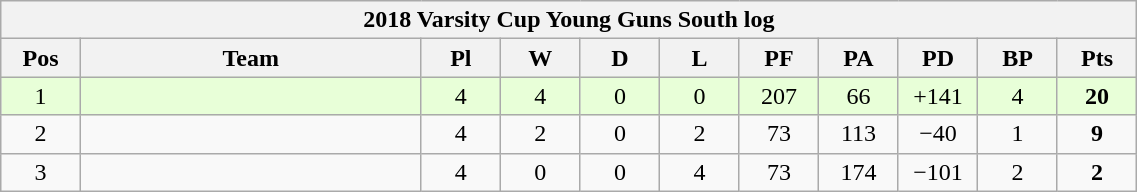<table class="wikitable" style="text-align:center; font-size:100%; width:60%;">
<tr>
<th colspan="100%" cellpadding="0" cellspacing="0"><strong>2018 Varsity Cup Young Guns South log</strong></th>
</tr>
<tr>
<th style="width:7%;">Pos</th>
<th style="width:30%;">Team</th>
<th style="width:7%;">Pl</th>
<th style="width:7%;">W</th>
<th style="width:7%;">D</th>
<th style="width:7%;">L</th>
<th style="width:7%;">PF</th>
<th style="width:7%;">PA</th>
<th style="width:7%;">PD</th>
<th style="width:7%;">BP</th>
<th style="width:7%;">Pts<br></th>
</tr>
<tr style="background:#E8FFD8;">
<td>1</td>
<td align=left></td>
<td>4</td>
<td>4</td>
<td>0</td>
<td>0</td>
<td>207</td>
<td>66</td>
<td>+141</td>
<td>4</td>
<td><strong>20</strong></td>
</tr>
<tr>
<td>2</td>
<td align=left></td>
<td>4</td>
<td>2</td>
<td>0</td>
<td>2</td>
<td>73</td>
<td>113</td>
<td>−40</td>
<td>1</td>
<td><strong>9</strong></td>
</tr>
<tr>
<td>3</td>
<td align=left></td>
<td>4</td>
<td>0</td>
<td>0</td>
<td>4</td>
<td>73</td>
<td>174</td>
<td>−101</td>
<td>2</td>
<td><strong>2</strong></td>
</tr>
</table>
